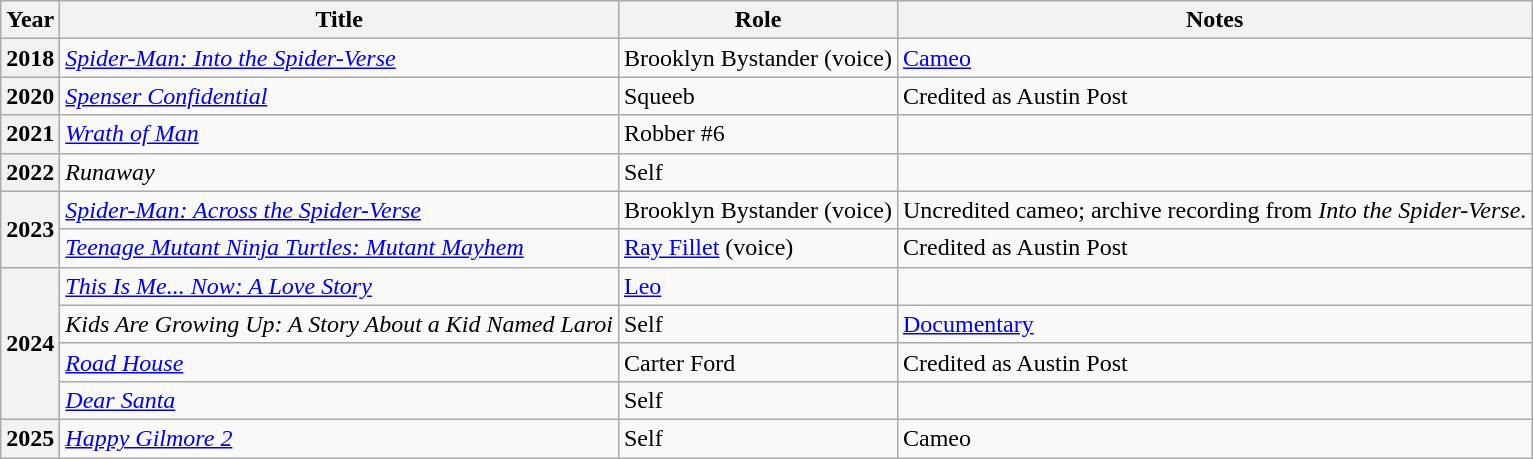<table class="wikitable plainrowheaders sortable">
<tr>
<th scope="col">Year</th>
<th scope="col">Title</th>
<th scope="col">Role</th>
<th scope="col" class="unsortable">Notes</th>
</tr>
<tr>
<th scope="row">2018</th>
<td><em><a href='#'>Spider-Man: Into the Spider-Verse</a></em></td>
<td>Brooklyn Bystander (voice)</td>
<td><a href='#'>Cameo</a></td>
</tr>
<tr>
<th scope="row">2020</th>
<td><em><a href='#'>Spenser Confidential</a></em></td>
<td>Squeeb</td>
<td>Credited as Austin Post</td>
</tr>
<tr>
<th scope="row">2021</th>
<td><em><a href='#'>Wrath of Man</a></em></td>
<td>Robber #6</td>
<td></td>
</tr>
<tr>
<th scope="row">2022</th>
<td><em>Runaway</em></td>
<td>Self</td>
<td></td>
</tr>
<tr>
<th scope="row" rowspan="2">2023</th>
<td><em><a href='#'>Spider-Man: Across the Spider-Verse</a></em></td>
<td>Brooklyn Bystander (voice)</td>
<td>Uncredited cameo; archive recording from <em>Into the Spider-Verse</em>.</td>
</tr>
<tr>
<td><em><a href='#'>Teenage Mutant Ninja Turtles: Mutant Mayhem</a></em></td>
<td><a href='#'>Ray Fillet</a> (voice)</td>
<td>Credited as Austin Post</td>
</tr>
<tr>
<th scope="row" rowspan="4">2024</th>
<td><em><a href='#'>This Is Me... Now: A Love Story</a></em></td>
<td><a href='#'>Leo</a></td>
<td></td>
</tr>
<tr>
<td><em>Kids Are Growing Up: A Story About a Kid Named Laroi</em></td>
<td>Self</td>
<td><a href='#'>Documentary</a></td>
</tr>
<tr>
<td><em><a href='#'>Road House</a></em></td>
<td>Carter Ford</td>
<td>Credited as Austin Post</td>
</tr>
<tr>
<td><em><a href='#'>Dear Santa</a></em></td>
<td>Self</td>
<td></td>
</tr>
<tr>
<th scope="row">2025</th>
<td><em><a href='#'>Happy Gilmore 2</a></em></td>
<td>Self</td>
<td>Cameo</td>
</tr>
</table>
